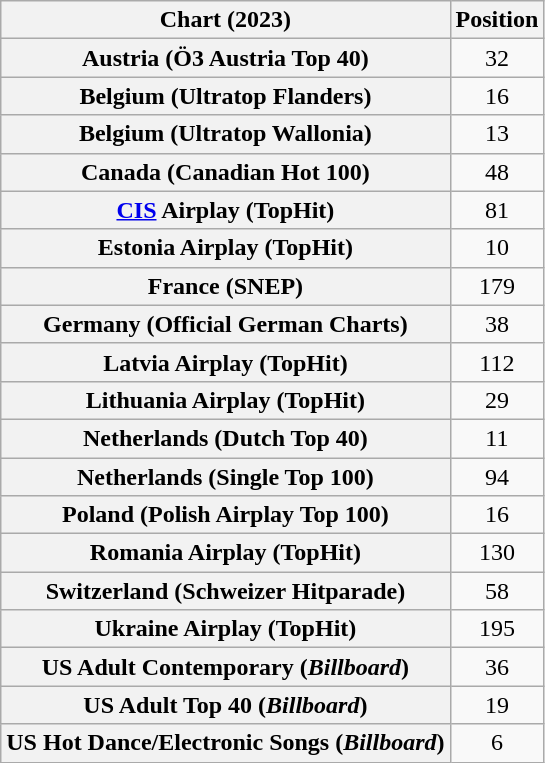<table class="wikitable sortable plainrowheaders" style="text-align:center">
<tr>
<th scope="col">Chart (2023)</th>
<th scope="col">Position</th>
</tr>
<tr>
<th scope="row">Austria (Ö3 Austria Top 40)</th>
<td>32</td>
</tr>
<tr>
<th scope="row">Belgium (Ultratop Flanders)</th>
<td>16</td>
</tr>
<tr>
<th scope="row">Belgium (Ultratop Wallonia)</th>
<td>13</td>
</tr>
<tr>
<th scope="row">Canada (Canadian Hot 100)</th>
<td>48</td>
</tr>
<tr>
<th scope="row"><a href='#'>CIS</a> Airplay (TopHit)</th>
<td>81</td>
</tr>
<tr>
<th scope="row">Estonia Airplay (TopHit)</th>
<td>10</td>
</tr>
<tr>
<th scope="row">France (SNEP)</th>
<td>179</td>
</tr>
<tr>
<th scope="row">Germany (Official German Charts)</th>
<td>38</td>
</tr>
<tr>
<th scope="row">Latvia Airplay (TopHit)</th>
<td>112</td>
</tr>
<tr>
<th scope="row">Lithuania Airplay (TopHit)</th>
<td>29</td>
</tr>
<tr>
<th scope="row">Netherlands (Dutch Top 40)</th>
<td>11</td>
</tr>
<tr>
<th scope="row">Netherlands (Single Top 100)</th>
<td>94</td>
</tr>
<tr>
<th scope="row">Poland (Polish Airplay Top 100)</th>
<td>16</td>
</tr>
<tr>
<th scope="row">Romania Airplay (TopHit)</th>
<td>130</td>
</tr>
<tr>
<th scope="row">Switzerland (Schweizer Hitparade)</th>
<td>58</td>
</tr>
<tr>
<th scope="row">Ukraine Airplay (TopHit)</th>
<td>195</td>
</tr>
<tr>
<th scope="row">US Adult Contemporary (<em>Billboard</em>)</th>
<td>36</td>
</tr>
<tr>
<th scope="row">US Adult Top 40 (<em>Billboard</em>)</th>
<td>19</td>
</tr>
<tr>
<th scope="row">US Hot Dance/Electronic Songs (<em>Billboard</em>)</th>
<td>6</td>
</tr>
</table>
